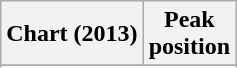<table class="wikitable plainrowheaders sortable">
<tr>
<th>Chart (2013)</th>
<th>Peak<br>position</th>
</tr>
<tr>
</tr>
<tr>
</tr>
</table>
